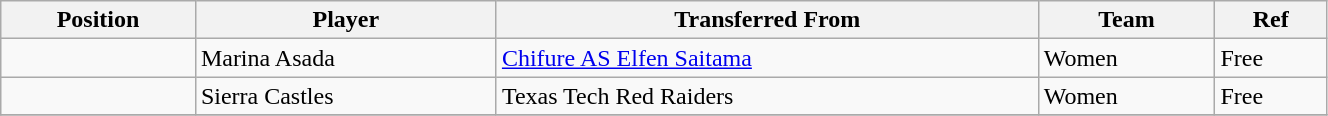<table class="wikitable sortable" style="width:70%; text-align:center; font-size:100%; text-align:left;">
<tr>
<th>Position</th>
<th>Player</th>
<th>Transferred From</th>
<th>Team</th>
<th>Ref</th>
</tr>
<tr>
<td></td>
<td> Marina Asada</td>
<td> <a href='#'>Chifure AS Elfen Saitama</a></td>
<td>Women</td>
<td>Free </td>
</tr>
<tr>
<td></td>
<td> Sierra Castles</td>
<td> Texas Tech Red Raiders</td>
<td>Women</td>
<td>Free </td>
</tr>
<tr>
</tr>
</table>
